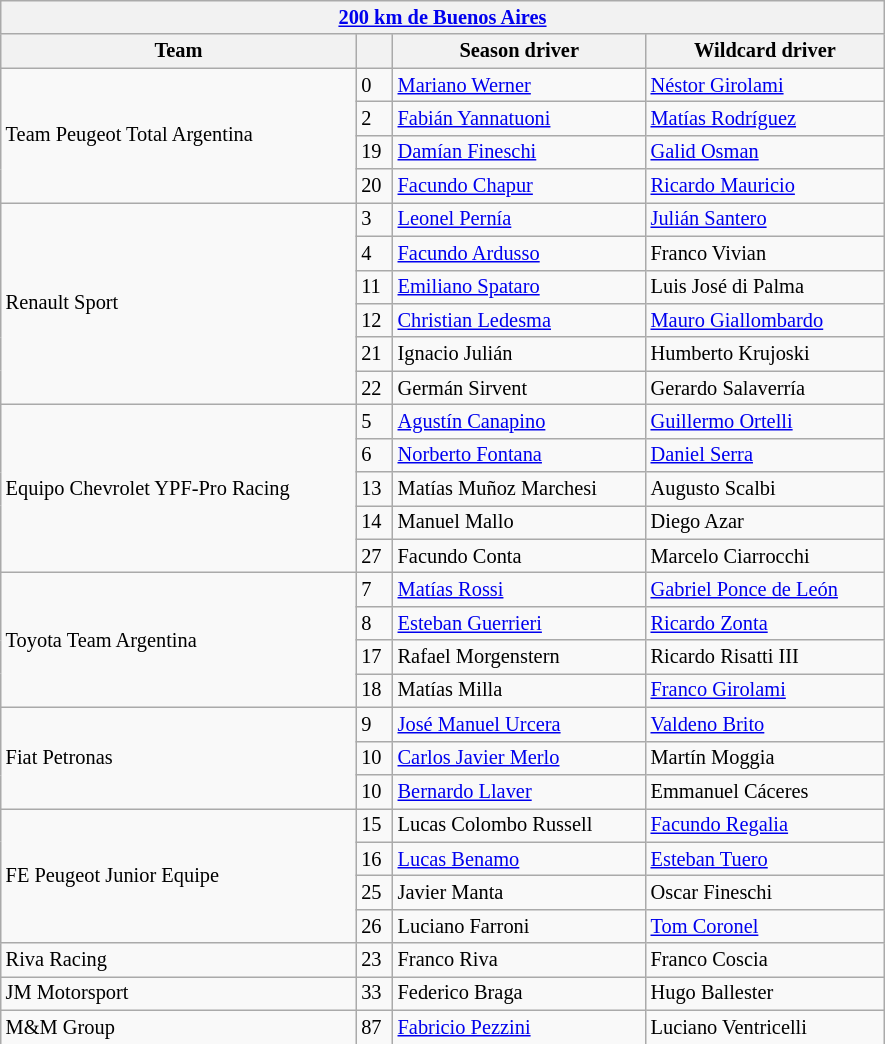<table class="wikitable collapsible collapsed" width=57.5% style="font-size: 85%; max-width: 590px">
<tr>
<th colspan="5"><a href='#'>200&nbsp;km de Buenos Aires</a></th>
</tr>
<tr>
<th>Team</th>
<th></th>
<th>Season driver</th>
<th>Wildcard driver</th>
</tr>
<tr>
<td rowspan=4>Team Peugeot Total Argentina</td>
<td>0</td>
<td> <a href='#'>Mariano Werner</a></td>
<td> <a href='#'>Néstor Girolami</a></td>
</tr>
<tr>
<td>2</td>
<td> <a href='#'>Fabián Yannatuoni</a></td>
<td> <a href='#'>Matías Rodríguez</a></td>
</tr>
<tr>
<td>19</td>
<td> <a href='#'>Damían Fineschi</a></td>
<td> <a href='#'>Galid Osman</a></td>
</tr>
<tr>
<td>20</td>
<td> <a href='#'>Facundo Chapur</a></td>
<td> <a href='#'>Ricardo Mauricio</a></td>
</tr>
<tr>
<td rowspan=6>Renault Sport</td>
<td>3</td>
<td> <a href='#'>Leonel Pernía</a></td>
<td> <a href='#'>Julián Santero</a></td>
</tr>
<tr>
<td>4</td>
<td> <a href='#'>Facundo Ardusso</a></td>
<td> Franco Vivian</td>
</tr>
<tr>
<td>11</td>
<td> <a href='#'>Emiliano Spataro</a></td>
<td> Luis José di Palma</td>
</tr>
<tr>
<td>12</td>
<td> <a href='#'>Christian Ledesma</a></td>
<td> <a href='#'>Mauro Giallombardo</a></td>
</tr>
<tr>
<td>21</td>
<td> Ignacio Julián</td>
<td> Humberto Krujoski</td>
</tr>
<tr>
<td>22</td>
<td> Germán Sirvent</td>
<td> Gerardo Salaverría</td>
</tr>
<tr>
<td rowspan=5>Equipo Chevrolet YPF-Pro Racing</td>
<td>5</td>
<td> <a href='#'>Agustín Canapino</a></td>
<td> <a href='#'>Guillermo Ortelli</a></td>
</tr>
<tr>
<td>6</td>
<td> <a href='#'>Norberto Fontana</a></td>
<td> <a href='#'>Daniel Serra</a></td>
</tr>
<tr>
<td>13</td>
<td> Matías Muñoz Marchesi</td>
<td> Augusto Scalbi</td>
</tr>
<tr>
<td>14</td>
<td> Manuel Mallo</td>
<td> Diego Azar</td>
</tr>
<tr>
<td>27</td>
<td> Facundo Conta</td>
<td> Marcelo Ciarrocchi</td>
</tr>
<tr>
<td rowspan=4>Toyota Team Argentina</td>
<td>7</td>
<td> <a href='#'>Matías Rossi</a></td>
<td> <a href='#'>Gabriel Ponce de León</a></td>
</tr>
<tr>
<td>8</td>
<td> <a href='#'>Esteban Guerrieri</a></td>
<td> <a href='#'>Ricardo Zonta</a></td>
</tr>
<tr>
<td>17</td>
<td> Rafael Morgenstern</td>
<td> Ricardo Risatti III</td>
</tr>
<tr>
<td>18</td>
<td> Matías Milla</td>
<td> <a href='#'>Franco Girolami</a></td>
</tr>
<tr>
<td rowspan=3>Fiat Petronas</td>
<td>9</td>
<td> <a href='#'>José Manuel Urcera</a></td>
<td> <a href='#'>Valdeno Brito</a></td>
</tr>
<tr>
<td>10</td>
<td> <a href='#'>Carlos Javier Merlo</a></td>
<td> Martín Moggia</td>
</tr>
<tr>
<td>10</td>
<td> <a href='#'>Bernardo Llaver</a></td>
<td> Emmanuel Cáceres</td>
</tr>
<tr>
<td rowspan=4>FE Peugeot Junior Equipe</td>
<td>15</td>
<td> Lucas Colombo Russell</td>
<td> <a href='#'>Facundo Regalia</a></td>
</tr>
<tr>
<td>16</td>
<td> <a href='#'>Lucas Benamo</a></td>
<td> <a href='#'>Esteban Tuero</a></td>
</tr>
<tr>
<td>25</td>
<td> Javier Manta</td>
<td> Oscar Fineschi</td>
</tr>
<tr>
<td>26</td>
<td> Luciano Farroni</td>
<td> <a href='#'>Tom Coronel</a></td>
</tr>
<tr>
<td>Riva Racing</td>
<td>23</td>
<td> Franco Riva</td>
<td> Franco Coscia</td>
</tr>
<tr>
<td>JM Motorsport</td>
<td>33</td>
<td> Federico Braga</td>
<td> Hugo Ballester</td>
</tr>
<tr>
<td>M&M Group</td>
<td>87</td>
<td> <a href='#'>Fabricio Pezzini</a></td>
<td> Luciano Ventricelli</td>
</tr>
<tr>
</tr>
</table>
